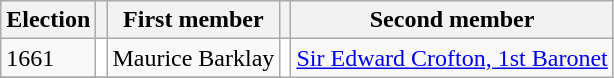<table class="wikitable">
<tr>
<th>Election</th>
<th></th>
<th>First member</th>
<th></th>
<th>Second member</th>
</tr>
<tr>
<td>1661</td>
<td style="background-color: white"></td>
<td>Maurice Barklay</td>
<td rowspan="5" style="background-color: white"></td>
<td rowspan="5"><a href='#'>Sir Edward Crofton, 1st Baronet</a></td>
</tr>
<tr>
</tr>
</table>
